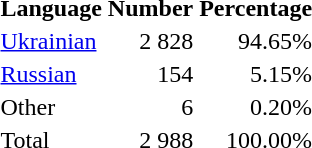<table class="standard">
<tr>
<th>Language</th>
<th>Number</th>
<th>Percentage</th>
</tr>
<tr>
<td><a href='#'>Ukrainian</a></td>
<td align="right">2 828</td>
<td align="right">94.65%</td>
</tr>
<tr>
<td><a href='#'>Russian</a></td>
<td align="right">154</td>
<td align="right">5.15%</td>
</tr>
<tr>
<td>Other</td>
<td align="right">6</td>
<td align="right">0.20%</td>
</tr>
<tr>
<td>Total</td>
<td align="right">2 988</td>
<td align="right">100.00%</td>
</tr>
</table>
